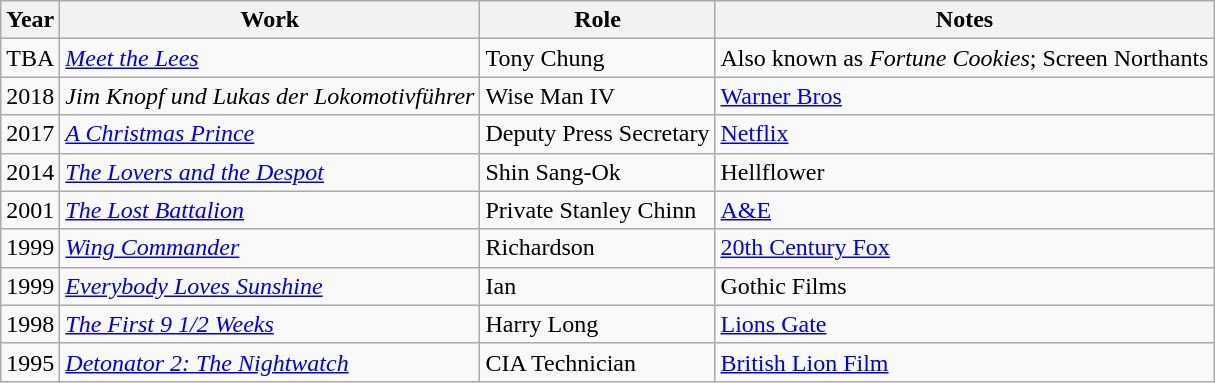<table class="wikitable">
<tr>
<th>Year</th>
<th>Work</th>
<th>Role</th>
<th>Notes</th>
</tr>
<tr>
<td>TBA</td>
<td><em><a href='#'>Meet the Lees</a></em></td>
<td>Tony Chung</td>
<td>Also known as <em>Fortune Cookies</em>; Screen Northants</td>
</tr>
<tr>
<td>2018</td>
<td><em>Jim Knopf und Lukas der Lokomotivführer</em></td>
<td>Wise Man IV</td>
<td><a href='#'>Warner Bros</a></td>
</tr>
<tr>
<td>2017</td>
<td><em><a href='#'>A Christmas Prince</a></em></td>
<td>Deputy Press Secretary</td>
<td><a href='#'>Netflix</a></td>
</tr>
<tr>
<td>2014</td>
<td><em><a href='#'>The Lovers and the Despot</a></em></td>
<td>Shin Sang-Ok</td>
<td>Hellflower</td>
</tr>
<tr>
<td>2001</td>
<td><em><a href='#'>The Lost Battalion</a></em></td>
<td>Private Stanley Chinn</td>
<td><a href='#'>A&E</a></td>
</tr>
<tr>
<td>1999</td>
<td><em><a href='#'>Wing Commander</a></em></td>
<td>Richardson</td>
<td><a href='#'>20th Century Fox</a></td>
</tr>
<tr>
<td>1999</td>
<td><em><a href='#'>Everybody Loves Sunshine</a></em></td>
<td>Ian</td>
<td>Gothic Films</td>
</tr>
<tr>
<td>1998</td>
<td><em><a href='#'>The First 9 1/2 Weeks</a></em></td>
<td>Harry Long</td>
<td><a href='#'>Lions Gate</a></td>
</tr>
<tr>
<td>1995</td>
<td><em><a href='#'>Detonator 2: The Nightwatch</a></em></td>
<td>CIA Technician</td>
<td><a href='#'>British Lion Film</a></td>
</tr>
</table>
